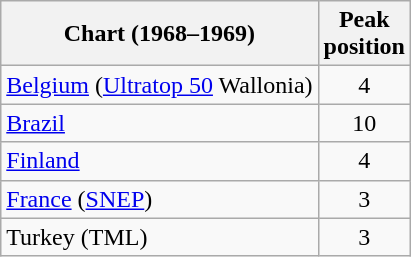<table class="wikitable sortable plainrowheaders" style="text-align:left">
<tr>
<th scope="col">Chart (1968–1969)</th>
<th scope="col">Peak<br>position</th>
</tr>
<tr>
<td><a href='#'>Belgium</a> (<a href='#'>Ultratop 50</a> Wallonia)</td>
<td align="center">4<br></td>
</tr>
<tr>
<td><a href='#'>Brazil</a></td>
<td align="center">10</td>
</tr>
<tr>
<td><a href='#'>Finland</a></td>
<td align="center">4</td>
</tr>
<tr>
<td><a href='#'>France</a> (<a href='#'>SNEP</a>)</td>
<td align="center">3</td>
</tr>
<tr>
<td>Turkey (TML)</td>
<td align="center">3</td>
</tr>
</table>
